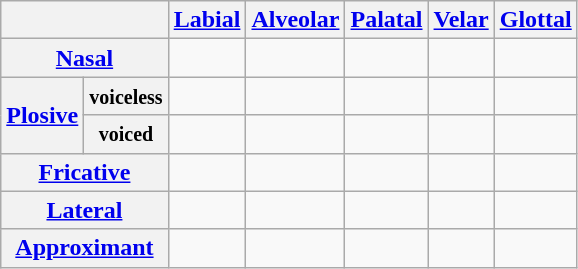<table class="wikitable" style="text-align:center">
<tr>
<th colspan="2"></th>
<th><a href='#'>Labial</a></th>
<th><a href='#'>Alveolar</a></th>
<th><a href='#'>Palatal</a></th>
<th><a href='#'>Velar</a></th>
<th><a href='#'>Glottal</a></th>
</tr>
<tr>
<th colspan="2"><a href='#'>Nasal</a></th>
<td></td>
<td></td>
<td></td>
<td></td>
<td></td>
</tr>
<tr>
<th rowspan="2"><a href='#'>Plosive</a></th>
<th><small>voiceless</small></th>
<td></td>
<td></td>
<td></td>
<td></td>
<td></td>
</tr>
<tr>
<th><small>voiced</small></th>
<td></td>
<td></td>
<td></td>
<td></td>
<td></td>
</tr>
<tr>
<th colspan="2"><a href='#'>Fricative</a></th>
<td></td>
<td></td>
<td></td>
<td></td>
<td></td>
</tr>
<tr>
<th colspan="2"><a href='#'>Lateral</a></th>
<td></td>
<td></td>
<td></td>
<td></td>
<td></td>
</tr>
<tr>
<th colspan="2"><a href='#'>Approximant</a></th>
<td></td>
<td></td>
<td></td>
<td></td>
<td></td>
</tr>
</table>
